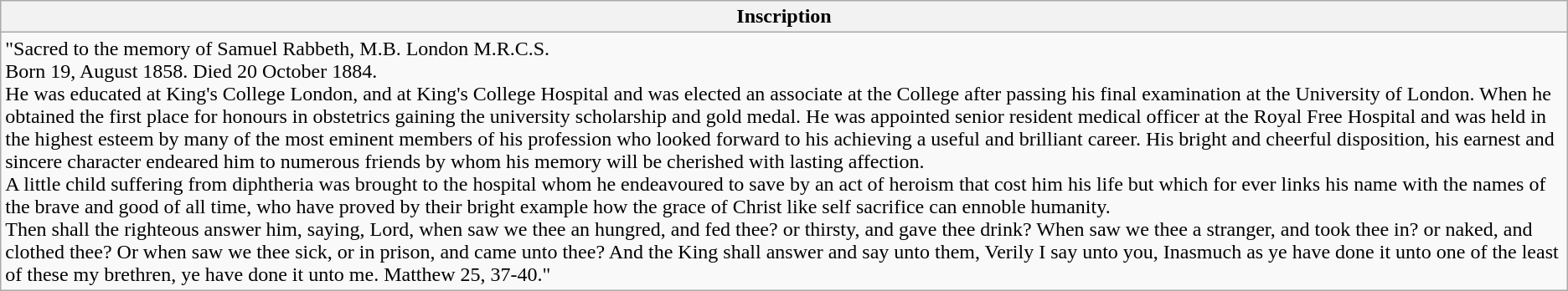<table class="wikitable">
<tr>
<th>Inscription</th>
</tr>
<tr>
<td>"Sacred to the memory of Samuel Rabbeth, M.B. London M.R.C.S.<br>Born 19, August 1858. Died 20 October 1884.<br>He was educated at King's College London, and at King's College Hospital and was elected an associate at the College after passing his final examination at the University of London. When he obtained the first place for honours in obstetrics gaining the university scholarship and gold medal. He was appointed senior resident medical officer at the Royal Free Hospital and was held in the highest esteem by many of the most eminent members of his profession who looked forward to his achieving a useful and brilliant career. His bright and cheerful disposition, his earnest and sincere character endeared him to numerous friends by whom his memory will be cherished with lasting affection.<br>A little child suffering from diphtheria was brought to the hospital whom he endeavoured to save by an act of heroism that cost him his life but which for ever links his name with the names of the brave and good of all time, who have proved by their bright example how the grace of Christ like self sacrifice can ennoble humanity.<br>Then shall the righteous answer him, saying, Lord, when saw we thee an hungred, and fed thee? or thirsty, and gave thee drink? When saw we thee a stranger, and took thee in? or naked, and clothed thee? Or when saw we thee sick, or in prison, and came unto thee? And the King shall answer and say unto them, Verily I say unto you, Inasmuch as ye have done it unto one of the least of these my brethren, ye have done it unto me. 
Matthew 25, 37-40."</td>
</tr>
</table>
